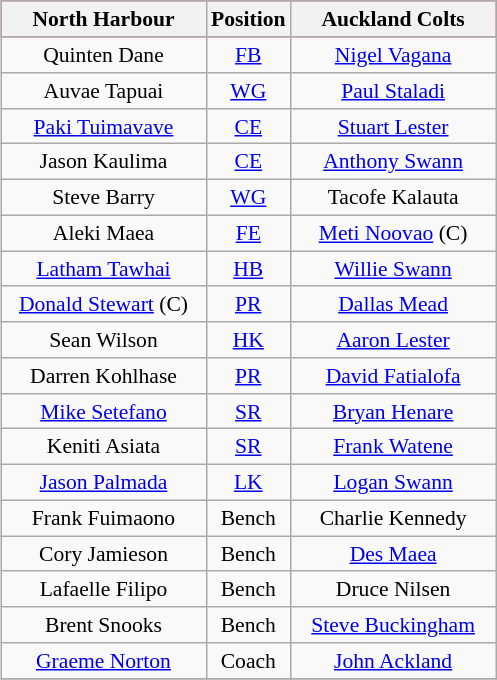<table align="right" class="wikitable" style="font-size:90%; margin-left:1em">
<tr bgcolor="#FF0033">
<th width="130">North Harbour</th>
<th width="40">Position</th>
<th width="130">Auckland Colts</th>
</tr>
<tr align=center>
<td>Quinten Dane</td>
<td><a href='#'>FB</a></td>
<td><a href='#'>Nigel Vagana</a></td>
</tr>
<tr align=center>
<td>Auvae Tapuai</td>
<td><a href='#'>WG</a></td>
<td><a href='#'>Paul Staladi</a></td>
</tr>
<tr align=center>
<td><a href='#'>Paki Tuimavave</a></td>
<td><a href='#'>CE</a></td>
<td><a href='#'>Stuart Lester</a></td>
</tr>
<tr align=center>
<td>Jason Kaulima</td>
<td><a href='#'>CE</a></td>
<td><a href='#'>Anthony Swann</a></td>
</tr>
<tr align=center>
<td>Steve Barry</td>
<td><a href='#'>WG</a></td>
<td>Tacofe Kalauta</td>
</tr>
<tr align=center>
<td>Aleki Maea</td>
<td><a href='#'>FE</a></td>
<td><a href='#'>Meti Noovao</a> (C)</td>
</tr>
<tr align=center>
<td><a href='#'>Latham Tawhai</a></td>
<td><a href='#'>HB</a></td>
<td><a href='#'>Willie Swann</a></td>
</tr>
<tr align=center>
<td><a href='#'>Donald Stewart</a> (C)</td>
<td><a href='#'>PR</a></td>
<td><a href='#'>Dallas Mead</a></td>
</tr>
<tr align=center>
<td>Sean Wilson</td>
<td><a href='#'>HK</a></td>
<td><a href='#'>Aaron Lester</a></td>
</tr>
<tr align=center>
<td>Darren Kohlhase</td>
<td><a href='#'>PR</a></td>
<td><a href='#'>David Fatialofa</a></td>
</tr>
<tr align=center>
<td><a href='#'>Mike Setefano</a></td>
<td><a href='#'>SR</a></td>
<td><a href='#'>Bryan Henare</a></td>
</tr>
<tr align=center>
<td>Keniti Asiata</td>
<td><a href='#'>SR</a></td>
<td><a href='#'>Frank Watene</a></td>
</tr>
<tr align=center>
<td><a href='#'>Jason Palmada</a></td>
<td><a href='#'>LK</a></td>
<td><a href='#'>Logan Swann</a></td>
</tr>
<tr align=center>
<td>Frank Fuimaono</td>
<td>Bench</td>
<td>Charlie Kennedy</td>
</tr>
<tr align=center>
<td>Cory Jamieson</td>
<td>Bench</td>
<td><a href='#'>Des Maea</a></td>
</tr>
<tr align=center>
<td>Lafaelle Filipo</td>
<td>Bench</td>
<td>Druce Nilsen</td>
</tr>
<tr align=center>
<td>Brent Snooks</td>
<td>Bench</td>
<td><a href='#'>Steve Buckingham</a></td>
</tr>
<tr align=center>
<td><a href='#'>Graeme Norton</a></td>
<td>Coach</td>
<td><a href='#'>John Ackland</a></td>
</tr>
<tr>
</tr>
</table>
